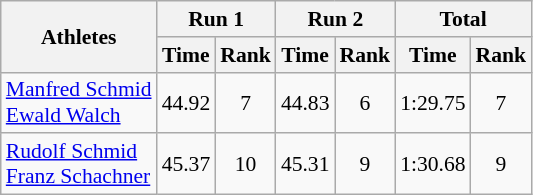<table class="wikitable" border="1" style="font-size:90%">
<tr>
<th rowspan="2">Athletes</th>
<th colspan="2">Run 1</th>
<th colspan="2">Run 2</th>
<th colspan="2">Total</th>
</tr>
<tr>
<th>Time</th>
<th>Rank</th>
<th>Time</th>
<th>Rank</th>
<th>Time</th>
<th>Rank</th>
</tr>
<tr>
<td><a href='#'>Manfred Schmid</a><br><a href='#'>Ewald Walch</a></td>
<td align="center">44.92</td>
<td align="center">7</td>
<td align="center">44.83</td>
<td align="center">6</td>
<td align="center">1:29.75</td>
<td align="center">7</td>
</tr>
<tr>
<td><a href='#'>Rudolf Schmid</a><br><a href='#'>Franz Schachner</a></td>
<td align="center">45.37</td>
<td align="center">10</td>
<td align="center">45.31</td>
<td align="center">9</td>
<td align="center">1:30.68</td>
<td align="center">9</td>
</tr>
</table>
